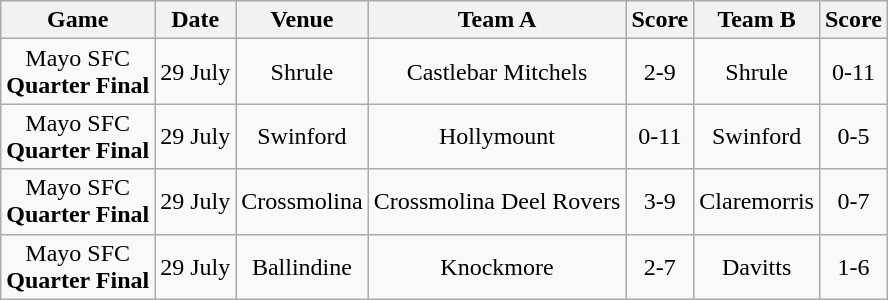<table class="wikitable">
<tr>
<th>Game</th>
<th>Date</th>
<th>Venue</th>
<th>Team A</th>
<th>Score</th>
<th>Team B</th>
<th>Score</th>
</tr>
<tr align="center">
<td>Mayo SFC<br><strong>Quarter Final</strong></td>
<td>29 July</td>
<td>Shrule</td>
<td>Castlebar Mitchels</td>
<td>2-9</td>
<td>Shrule</td>
<td>0-11</td>
</tr>
<tr align="center">
<td>Mayo SFC<br><strong>Quarter Final</strong></td>
<td>29 July</td>
<td>Swinford</td>
<td>Hollymount</td>
<td>0-11</td>
<td>Swinford</td>
<td>0-5</td>
</tr>
<tr align="center">
<td>Mayo SFC<br><strong>Quarter Final</strong></td>
<td>29 July</td>
<td>Crossmolina</td>
<td>Crossmolina Deel Rovers</td>
<td>3-9</td>
<td>Claremorris</td>
<td>0-7</td>
</tr>
<tr align="center">
<td>Mayo SFC<br><strong>Quarter Final</strong></td>
<td>29 July</td>
<td>Ballindine</td>
<td>Knockmore</td>
<td>2-7</td>
<td>Davitts</td>
<td>1-6</td>
</tr>
</table>
